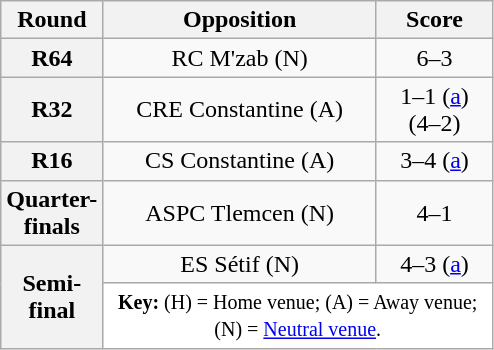<table class="wikitable plainrowheaders" style="text-align:center;margin:0">
<tr>
<th scope="col" style="width:35px">Round</th>
<th scope="col" style="width:175px">Opposition</th>
<th scope="col" style="width:70px">Score</th>
</tr>
<tr>
<th scope=row style="text-align:center">R64</th>
<td>RC M'zab (N)</td>
<td>6–3</td>
</tr>
<tr>
<th scope=row style="text-align:center">R32</th>
<td>CRE Constantine (A)</td>
<td>1–1 (<a href='#'>a</a>) (4–2)</td>
</tr>
<tr>
<th scope=row style="text-align:center">R16</th>
<td>CS Constantine (A)</td>
<td>3–4 (<a href='#'>a</a>)</td>
</tr>
<tr>
<th scope=row style="text-align:center">Quarter-finals</th>
<td>ASPC Tlemcen (N)</td>
<td>4–1</td>
</tr>
<tr>
<th scope=row style="text-align:center" rowspan="2">Semi-final</th>
<td>ES Sétif (N)</td>
<td>4–3 (<a href='#'>a</a>)</td>
</tr>
<tr>
<td colspan="3" style="background:white;"><small><strong>Key:</strong> (H) = Home venue; (A) = Away venue; (N) = <a href='#'>Neutral venue</a>.</small></td>
</tr>
</table>
